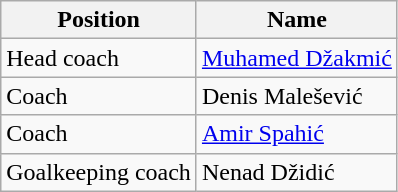<table class="wikitable">
<tr>
<th>Position</th>
<th>Name</th>
</tr>
<tr>
<td>Head coach</td>
<td> <a href='#'>Muhamed Džakmić</a></td>
</tr>
<tr>
<td>Coach</td>
<td> Denis Malešević</td>
</tr>
<tr>
<td>Coach</td>
<td> <a href='#'>Amir Spahić</a></td>
</tr>
<tr>
<td>Goalkeeping coach</td>
<td> Nenad Džidić</td>
</tr>
</table>
